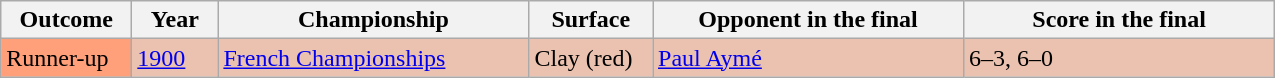<table class="sortable wikitable">
<tr>
<th width="80">Outcome</th>
<th width="50">Year</th>
<th width="200">Championship</th>
<th width="75">Surface</th>
<th width="200">Opponent in the final</th>
<th width="200">Score in the final</th>
</tr>
<tr bgcolor="#EBC2AF">
<td bgcolor="FFA07A">Runner-up</td>
<td><a href='#'>1900</a></td>
<td><a href='#'>French Championships</a></td>
<td>Clay (red)</td>
<td> <a href='#'>Paul Aymé</a></td>
<td>6–3,  6–0</td>
</tr>
</table>
